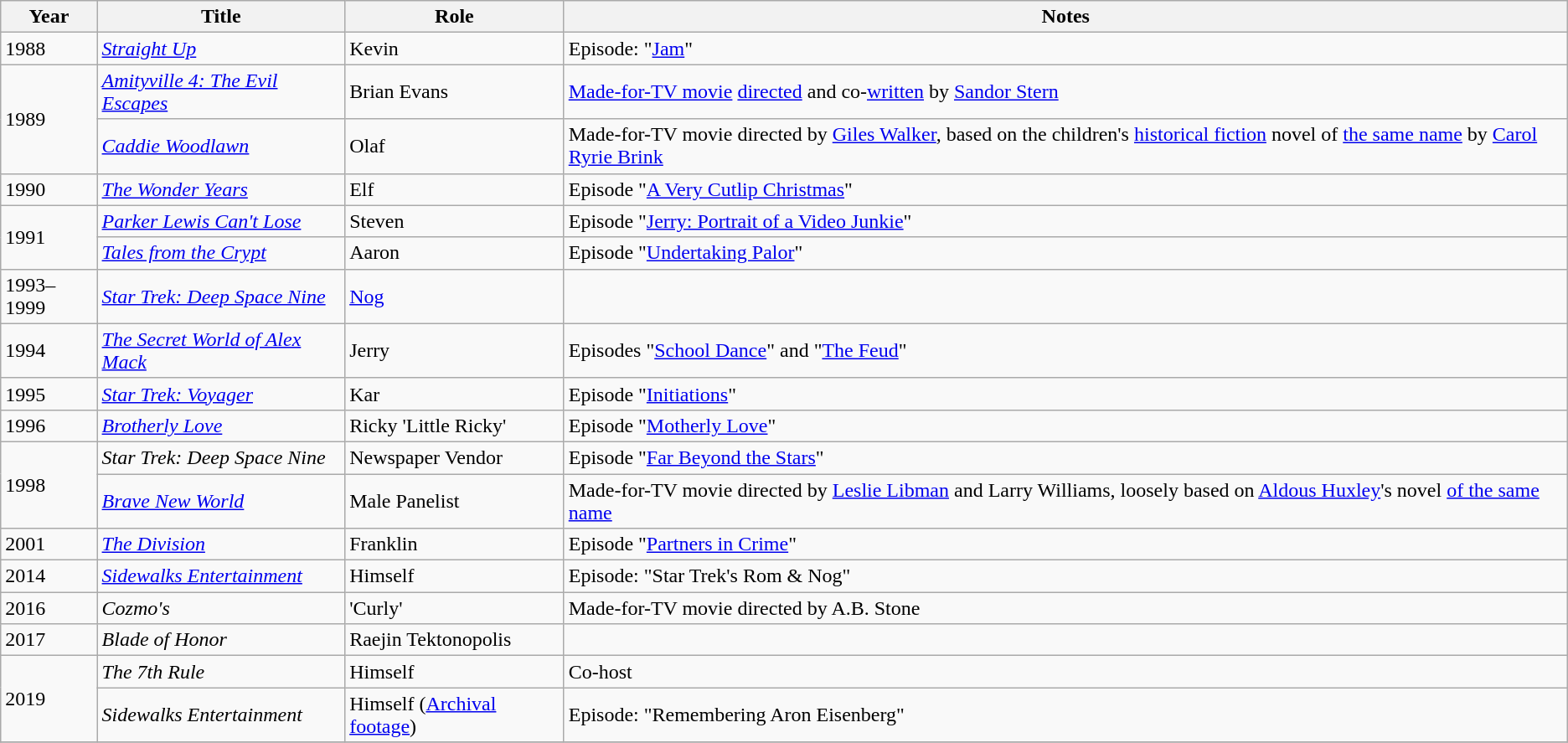<table class="wikitable">
<tr>
<th>Year</th>
<th>Title</th>
<th>Role</th>
<th>Notes</th>
</tr>
<tr>
<td>1988</td>
<td><em><a href='#'>Straight Up</a></em></td>
<td>Kevin</td>
<td>Episode: "<a href='#'>Jam</a>"</td>
</tr>
<tr>
<td rowspan="2">1989</td>
<td><em><a href='#'>Amityville 4: The Evil Escapes</a></em></td>
<td>Brian Evans</td>
<td><a href='#'>Made-for-TV movie</a> <a href='#'>directed</a> and co-<a href='#'>written</a> by <a href='#'>Sandor Stern</a></td>
</tr>
<tr>
<td><em><a href='#'>Caddie Woodlawn</a></em></td>
<td>Olaf</td>
<td>Made-for-TV movie directed by <a href='#'>Giles Walker</a>, based on the children's <a href='#'>historical fiction</a> novel of <a href='#'>the same name</a> by <a href='#'>Carol Ryrie Brink</a></td>
</tr>
<tr>
<td>1990</td>
<td><em><a href='#'>The Wonder Years</a></em></td>
<td>Elf</td>
<td>Episode "<a href='#'>A Very Cutlip Christmas</a>"</td>
</tr>
<tr>
<td rowspan="2">1991</td>
<td><em><a href='#'>Parker Lewis Can't Lose</a></em></td>
<td>Steven</td>
<td>Episode "<a href='#'>Jerry: Portrait of a Video Junkie</a>"</td>
</tr>
<tr>
<td><em><a href='#'>Tales from the Crypt</a></em></td>
<td>Aaron</td>
<td>Episode "<a href='#'>Undertaking Palor</a>"</td>
</tr>
<tr>
<td>1993–1999</td>
<td><em><a href='#'>Star Trek: Deep Space Nine</a></em></td>
<td><a href='#'>Nog</a></td>
<td></td>
</tr>
<tr>
<td>1994</td>
<td><em><a href='#'>The Secret World of Alex Mack</a></em></td>
<td>Jerry</td>
<td>Episodes "<a href='#'>School Dance</a>" and "<a href='#'>The Feud</a>"</td>
</tr>
<tr>
<td>1995</td>
<td><em><a href='#'>Star Trek: Voyager</a></em></td>
<td>Kar</td>
<td>Episode "<a href='#'>Initiations</a>"</td>
</tr>
<tr>
<td>1996</td>
<td><em><a href='#'>Brotherly Love</a></em></td>
<td>Ricky 'Little Ricky'</td>
<td>Episode "<a href='#'>Motherly Love</a>"</td>
</tr>
<tr>
<td rowspan="2">1998</td>
<td><em>Star Trek: Deep Space Nine</em></td>
<td>Newspaper Vendor</td>
<td>Episode "<a href='#'>Far Beyond the Stars</a>"</td>
</tr>
<tr>
<td><em><a href='#'>Brave New World</a></em></td>
<td>Male Panelist</td>
<td>Made-for-TV movie directed by <a href='#'>Leslie Libman</a> and Larry Williams, loosely based on <a href='#'>Aldous Huxley</a>'s novel <a href='#'>of the same name</a></td>
</tr>
<tr>
<td>2001</td>
<td><em><a href='#'>The Division</a></em></td>
<td>Franklin</td>
<td>Episode "<a href='#'>Partners in Crime</a>"</td>
</tr>
<tr>
<td>2014</td>
<td><em><a href='#'>Sidewalks Entertainment</a></em></td>
<td>Himself</td>
<td>Episode: "Star Trek's Rom & Nog"</td>
</tr>
<tr>
<td>2016</td>
<td><em>Cozmo's</em></td>
<td>'Curly'</td>
<td>Made-for-TV movie directed by A.B. Stone</td>
</tr>
<tr>
<td>2017</td>
<td><em>Blade of Honor</em></td>
<td>Raejin Tektonopolis</td>
<td></td>
</tr>
<tr>
<td rowspan="2">2019</td>
<td><em>The 7th Rule</em></td>
<td>Himself</td>
<td>Co-host</td>
</tr>
<tr>
<td><em>Sidewalks Entertainment</em></td>
<td>Himself (<a href='#'>Archival footage</a>)</td>
<td>Episode: "Remembering Aron Eisenberg"</td>
</tr>
<tr>
</tr>
</table>
